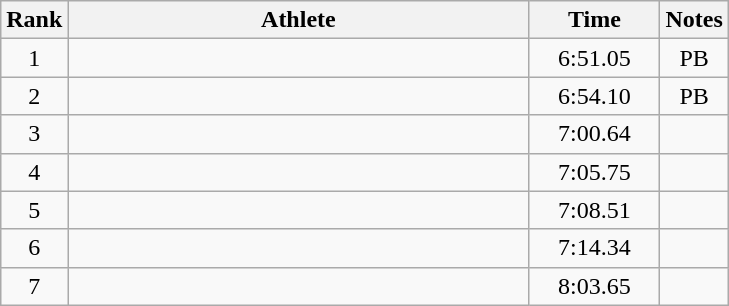<table class="wikitable" style="text-align:center">
<tr>
<th>Rank</th>
<th width=300>Athlete</th>
<th width=80>Time</th>
<th>Notes</th>
</tr>
<tr>
<td>1</td>
<td align=left></td>
<td>6:51.05</td>
<td>PB</td>
</tr>
<tr>
<td>2</td>
<td align=left></td>
<td>6:54.10</td>
<td>PB</td>
</tr>
<tr>
<td>3</td>
<td align=left></td>
<td>7:00.64</td>
<td></td>
</tr>
<tr>
<td>4</td>
<td align=left></td>
<td>7:05.75</td>
<td></td>
</tr>
<tr>
<td>5</td>
<td align=left></td>
<td>7:08.51</td>
<td></td>
</tr>
<tr>
<td>6</td>
<td align=left></td>
<td>7:14.34</td>
<td></td>
</tr>
<tr>
<td>7</td>
<td align=left></td>
<td>8:03.65</td>
<td></td>
</tr>
</table>
